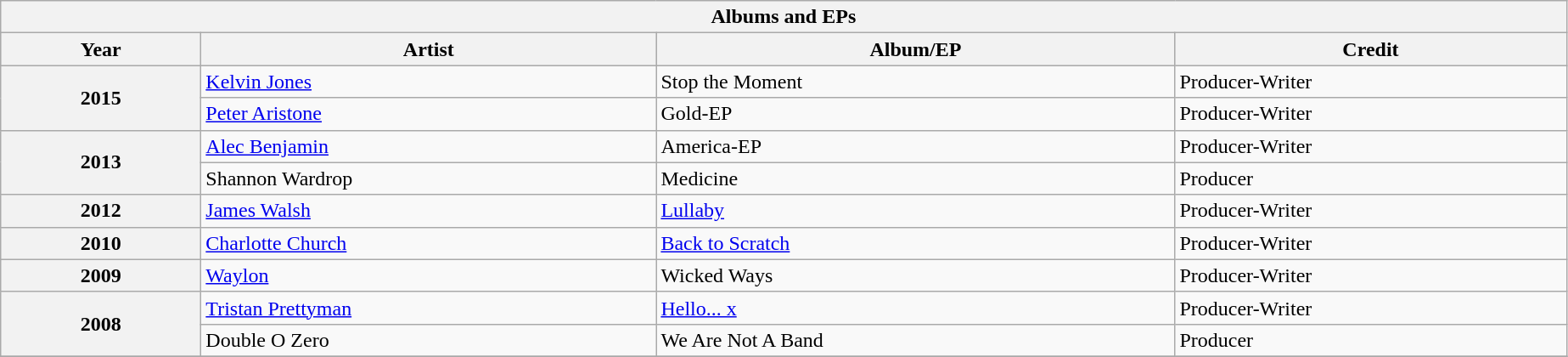<table class="wikitable">
<tr>
<th colspan="4">Albums and EPs</th>
</tr>
<tr bgcolor="#CCCCCC">
<th width="150">Year</th>
<th width="350">Artist</th>
<th width="400">Album/EP</th>
<th width="300">Credit</th>
</tr>
<tr>
<th scope=row rowspan="2">2015</th>
<td><a href='#'>Kelvin Jones</a></td>
<td>Stop the Moment</td>
<td>Producer-Writer</td>
</tr>
<tr>
<td><a href='#'>Peter Aristone</a></td>
<td>Gold-EP</td>
<td>Producer-Writer</td>
</tr>
<tr>
<th scope=row rowspan="2">2013</th>
<td><a href='#'>Alec Benjamin</a></td>
<td>America-EP</td>
<td>Producer-Writer</td>
</tr>
<tr>
<td>Shannon Wardrop</td>
<td>Medicine</td>
<td>Producer</td>
</tr>
<tr>
<th scope=row rowspan="1">2012</th>
<td><a href='#'>James Walsh</a></td>
<td><a href='#'>Lullaby</a></td>
<td>Producer-Writer</td>
</tr>
<tr>
<th scope=row rowspan="1">2010</th>
<td><a href='#'>Charlotte Church</a></td>
<td><a href='#'>Back to Scratch</a></td>
<td>Producer-Writer</td>
</tr>
<tr>
<th scope=row rowspan="1">2009</th>
<td><a href='#'>Waylon</a></td>
<td>Wicked Ways</td>
<td>Producer-Writer</td>
</tr>
<tr>
<th scope=row rowspan="2">2008</th>
<td><a href='#'>Tristan Prettyman</a></td>
<td><a href='#'>Hello... x</a></td>
<td>Producer-Writer</td>
</tr>
<tr>
<td>Double O Zero</td>
<td>We Are Not A Band</td>
<td>Producer</td>
</tr>
<tr>
</tr>
</table>
